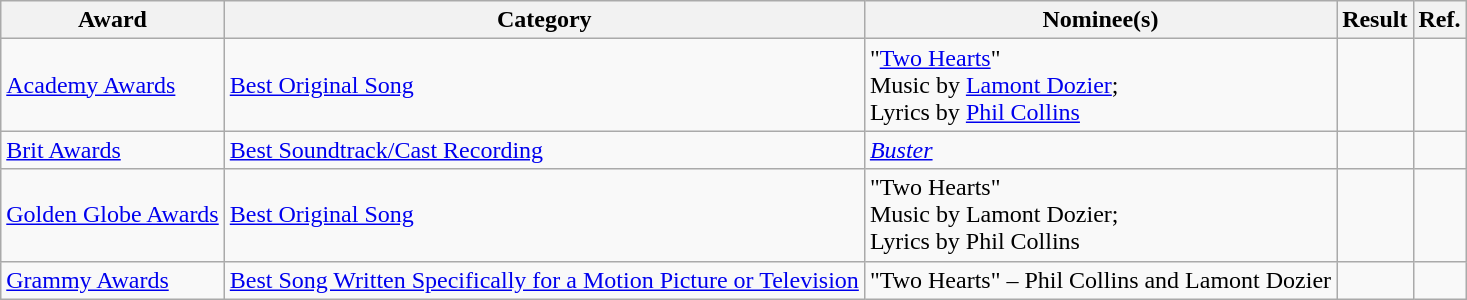<table class="wikitable plainrowheaders">
<tr>
<th>Award</th>
<th>Category</th>
<th>Nominee(s)</th>
<th>Result</th>
<th>Ref.</th>
</tr>
<tr>
<td><a href='#'>Academy Awards</a></td>
<td><a href='#'>Best Original Song</a></td>
<td>"<a href='#'>Two Hearts</a>" <br> Music by <a href='#'>Lamont Dozier</a>; <br> Lyrics by <a href='#'>Phil Collins</a></td>
<td></td>
<td align="center"></td>
</tr>
<tr>
<td><a href='#'>Brit Awards</a></td>
<td><a href='#'>Best Soundtrack/Cast Recording</a></td>
<td><em><a href='#'>Buster</a></em></td>
<td></td>
<td align="center"></td>
</tr>
<tr>
<td><a href='#'>Golden Globe Awards</a></td>
<td><a href='#'>Best Original Song</a></td>
<td>"Two Hearts" <br> Music by Lamont Dozier; <br> Lyrics by Phil Collins</td>
<td></td>
<td align="center"></td>
</tr>
<tr>
<td><a href='#'>Grammy Awards</a></td>
<td><a href='#'>Best Song Written Specifically for a Motion Picture or Television</a></td>
<td>"Two Hearts" – Phil Collins and Lamont Dozier</td>
<td></td>
<td align="center"></td>
</tr>
</table>
